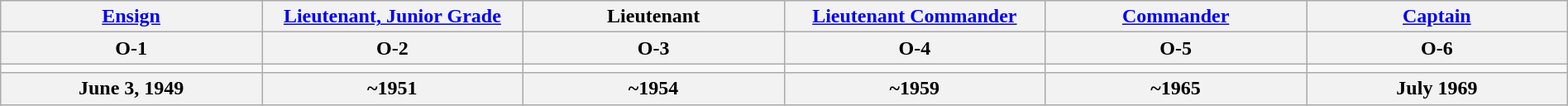<table class="wikitable" style="margin:auto; width:100%;">
<tr>
<th><a href='#'>Ensign</a></th>
<th><a href='#'>Lieutenant, Junior Grade</a></th>
<th>Lieutenant</th>
<th><a href='#'>Lieutenant Commander</a></th>
<th><a href='#'>Commander</a></th>
<th><a href='#'>Captain</a></th>
</tr>
<tr>
<th>O-1</th>
<th>O-2</th>
<th>O-3</th>
<th>O-4</th>
<th>O-5</th>
<th>O-6</th>
</tr>
<tr>
<td style="text-align:center; width:16%;"></td>
<td style="text-align:center; width:16%;"></td>
<td style="text-align:center; width:16%;"></td>
<td style="text-align:center; width:16%;"></td>
<td style="text-align:center; width:16%;"></td>
<td style="text-align:center; width:16%;"></td>
</tr>
<tr>
<th>June 3, 1949</th>
<th>~1951</th>
<th>~1954</th>
<th>~1959</th>
<th>~1965</th>
<th>July 1969</th>
</tr>
</table>
